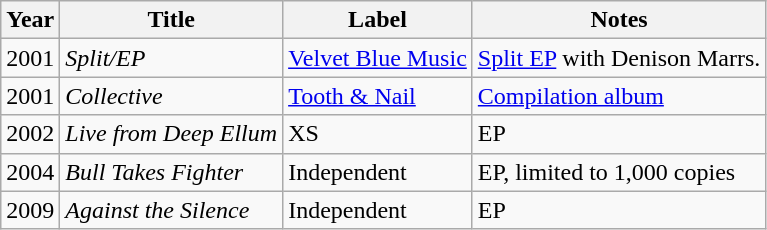<table class="wikitable">
<tr>
<th>Year</th>
<th>Title</th>
<th>Label</th>
<th>Notes</th>
</tr>
<tr>
<td>2001</td>
<td><em>Split/EP</em></td>
<td><a href='#'>Velvet Blue Music</a></td>
<td><span><a href='#'>Split EP</a> with Denison Marrs.</span></td>
</tr>
<tr>
<td>2001</td>
<td><em>Collective</em></td>
<td><a href='#'>Tooth & Nail</a></td>
<td><span><a href='#'>Compilation album</a></span></td>
</tr>
<tr>
<td>2002</td>
<td><em>Live from Deep Ellum</em></td>
<td>XS</td>
<td><span>EP</span></td>
</tr>
<tr>
<td>2004</td>
<td><em>Bull Takes Fighter</em></td>
<td>Independent</td>
<td><span>EP, limited to 1,000 copies</span></td>
</tr>
<tr>
<td>2009</td>
<td><em>Against the Silence</em></td>
<td>Independent</td>
<td><span>EP</span></td>
</tr>
</table>
